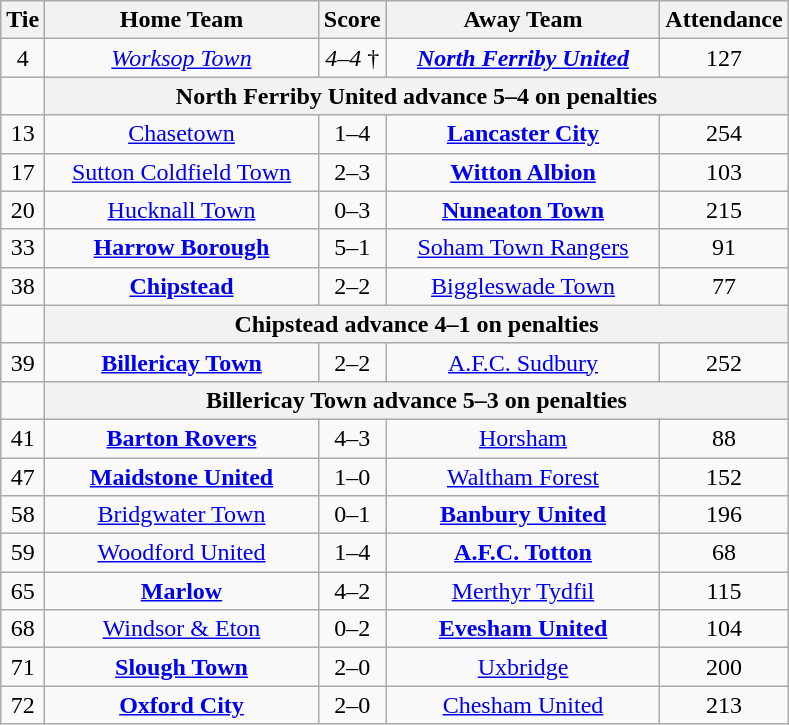<table class="wikitable" style="text-align:center;">
<tr>
<th width=20>Tie</th>
<th width=175>Home Team</th>
<th width=20>Score</th>
<th width=175>Away Team</th>
<th width=20>Attendance</th>
</tr>
<tr>
<td>4</td>
<td><em><a href='#'>Worksop Town</a></em></td>
<td><em>4–4</em> †</td>
<td><strong><em><a href='#'>North Ferriby United</a></em></strong></td>
<td>127</td>
</tr>
<tr>
<td></td>
<th colspan=5>North Ferriby United advance 5–4 on penalties</th>
</tr>
<tr>
<td>13</td>
<td><a href='#'>Chasetown</a></td>
<td>1–4</td>
<td><strong><a href='#'>Lancaster City</a></strong></td>
<td>254</td>
</tr>
<tr>
<td>17</td>
<td><a href='#'>Sutton Coldfield Town</a></td>
<td>2–3</td>
<td><strong><a href='#'>Witton Albion</a></strong></td>
<td>103</td>
</tr>
<tr>
<td>20</td>
<td><a href='#'>Hucknall Town</a></td>
<td>0–3</td>
<td><strong><a href='#'>Nuneaton Town</a></strong></td>
<td>215</td>
</tr>
<tr>
<td>33</td>
<td><strong><a href='#'>Harrow Borough</a></strong></td>
<td>5–1</td>
<td><a href='#'>Soham Town Rangers</a></td>
<td>91</td>
</tr>
<tr>
<td>38</td>
<td><strong><a href='#'>Chipstead</a></strong></td>
<td>2–2</td>
<td><a href='#'>Biggleswade Town</a></td>
<td>77</td>
</tr>
<tr>
<td></td>
<th colspan=5>Chipstead advance 4–1 on penalties</th>
</tr>
<tr>
<td>39</td>
<td><strong><a href='#'>Billericay Town</a></strong></td>
<td>2–2</td>
<td><a href='#'>A.F.C. Sudbury</a></td>
<td>252</td>
</tr>
<tr>
<td></td>
<th colspan=5>Billericay Town advance 5–3 on penalties</th>
</tr>
<tr>
<td>41</td>
<td><strong><a href='#'>Barton Rovers</a></strong></td>
<td>4–3</td>
<td><a href='#'>Horsham</a></td>
<td>88</td>
</tr>
<tr>
<td>47</td>
<td><strong><a href='#'>Maidstone United</a></strong></td>
<td>1–0</td>
<td><a href='#'>Waltham Forest</a></td>
<td>152</td>
</tr>
<tr>
<td>58</td>
<td><a href='#'>Bridgwater Town</a></td>
<td>0–1</td>
<td><strong><a href='#'>Banbury United</a></strong></td>
<td>196</td>
</tr>
<tr>
<td>59</td>
<td><a href='#'>Woodford United</a></td>
<td>1–4</td>
<td><strong><a href='#'>A.F.C. Totton</a></strong></td>
<td>68</td>
</tr>
<tr>
<td>65</td>
<td><strong><a href='#'>Marlow</a></strong></td>
<td>4–2</td>
<td><a href='#'>Merthyr Tydfil</a></td>
<td>115</td>
</tr>
<tr>
<td>68</td>
<td><a href='#'>Windsor & Eton</a></td>
<td>0–2</td>
<td><strong><a href='#'>Evesham United</a></strong></td>
<td>104</td>
</tr>
<tr>
<td>71</td>
<td><strong><a href='#'>Slough Town</a></strong></td>
<td>2–0</td>
<td><a href='#'>Uxbridge</a></td>
<td>200</td>
</tr>
<tr>
<td>72</td>
<td><strong><a href='#'>Oxford City</a></strong></td>
<td>2–0</td>
<td><a href='#'>Chesham United</a></td>
<td>213</td>
</tr>
</table>
